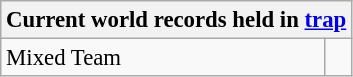<table class="wikitable" style="font-size: 95%">
<tr>
<th colspan=7>Current world records held in <a href='#'>trap</a></th>
</tr>
<tr>
<td>Mixed Team</td>
<td></td>
</tr>
</table>
